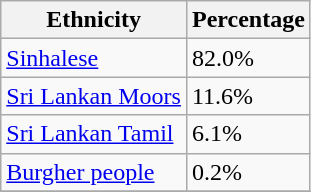<table class="wikitable sortable">
<tr>
<th>Ethnicity</th>
<th>Percentage</th>
</tr>
<tr>
<td><a href='#'>Sinhalese</a></td>
<td>82.0%</td>
</tr>
<tr>
<td><a href='#'>Sri Lankan Moors</a></td>
<td>11.6%</td>
</tr>
<tr>
<td><a href='#'>Sri Lankan Tamil</a></td>
<td>6.1%</td>
</tr>
<tr>
<td><a href='#'>Burgher people</a></td>
<td>0.2%</td>
</tr>
<tr>
</tr>
</table>
